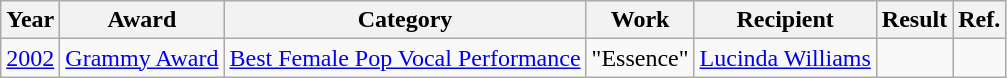<table class="wikitable">
<tr>
<th>Year</th>
<th>Award</th>
<th>Category</th>
<th>Work</th>
<th>Recipient</th>
<th>Result</th>
<th>Ref.</th>
</tr>
<tr>
<td align="left"><a href='#'>2002</a></td>
<td align="left"><a href='#'>Grammy Award</a></td>
<td><a href='#'>Best Female Pop Vocal Performance</a></td>
<td align="left">"Essence"</td>
<td><a href='#'>Lucinda Williams</a></td>
<td></td>
<td align="center"></td>
</tr>
</table>
